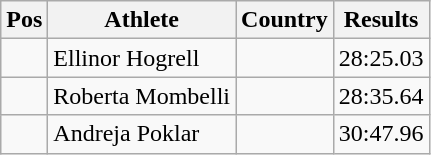<table class="wikitable">
<tr>
<th>Pos</th>
<th>Athlete</th>
<th>Country</th>
<th>Results</th>
</tr>
<tr>
<td align="center"></td>
<td>Ellinor Hogrell</td>
<td></td>
<td>28:25.03</td>
</tr>
<tr>
<td align="center"></td>
<td>Roberta Mombelli</td>
<td></td>
<td>28:35.64</td>
</tr>
<tr>
<td align="center"></td>
<td>Andreja Poklar</td>
<td></td>
<td>30:47.96</td>
</tr>
</table>
